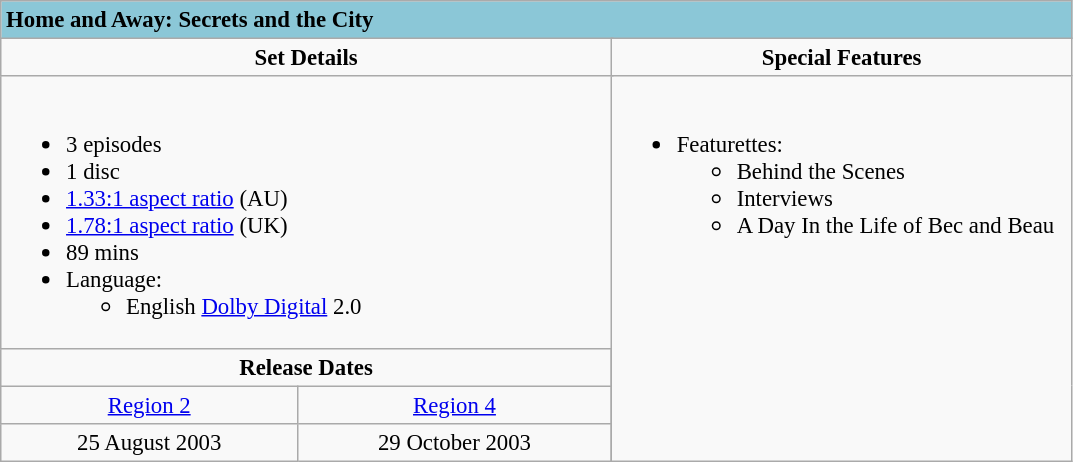<table class="wikitable" style="font-size: 95%;">
<tr>
<td colspan="5" style="background-color: #8BC7D7;"><strong>Home and Away: Secrets and the City</strong></td>
</tr>
<tr valign="top">
<td align="center" width="400" colspan="3"><strong>Set Details</strong></td>
<td width="300" align="center"><strong>Special Features</strong></td>
</tr>
<tr valign="top">
<td colspan="3" align="left" width="400"><br><ul><li>3 episodes</li><li>1 disc</li><li><a href='#'>1.33:1 aspect ratio</a> (AU)</li><li><a href='#'>1.78:1 aspect ratio</a> (UK)</li><li>89 mins</li><li>Language:<ul><li>English <a href='#'>Dolby Digital</a> 2.0</li></ul></li></ul></td>
<td rowspan="4" align="left" width="300"><br><ul><li>Featurettes:<ul><li>Behind the Scenes</li><li>Interviews</li><li>A Day In the Life of Bec and Beau</li></ul></li></ul></td>
</tr>
<tr>
<td colspan="2" align="center"><strong>Release Dates</strong></td>
</tr>
<tr>
<td align="center"><a href='#'>Region 2</a></td>
<td align="center"><a href='#'>Region 4</a></td>
</tr>
<tr>
<td align="center">25 August 2003</td>
<td align="center">29 October 2003</td>
</tr>
</table>
